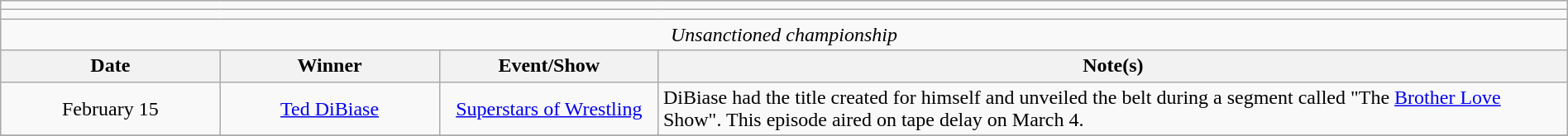<table class="wikitable" style="text-align:center; width:100%;">
<tr>
<td colspan="5"></td>
</tr>
<tr>
<td colspan="5"><strong></strong></td>
</tr>
<tr>
<td colspan="5"><em>Unsanctioned championship</em></td>
</tr>
<tr>
<th width="14%">Date</th>
<th width="14%">Winner</th>
<th width="14%">Event/Show</th>
<th width="58%">Note(s)</th>
</tr>
<tr>
<td>February 15</td>
<td><a href='#'>Ted DiBiase</a></td>
<td><a href='#'>Superstars of Wrestling</a></td>
<td align=left>DiBiase had the title created for himself and unveiled the belt during a segment called "The <a href='#'>Brother Love</a> Show". This episode aired on tape delay on March 4.</td>
</tr>
<tr>
</tr>
</table>
